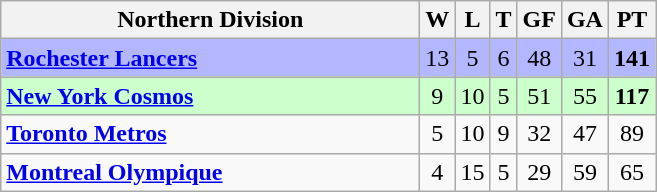<table class="wikitable" style="text-align:center">
<tr>
<th style="width:17em">Northern Division</th>
<th>W</th>
<th>L</th>
<th>T</th>
<th>GF</th>
<th>GA</th>
<th>PT</th>
</tr>
<tr style="text-align:center; background:#b3b7ff;">
<td align=left><strong><a href='#'>Rochester Lancers</a></strong></td>
<td>13</td>
<td>5</td>
<td>6</td>
<td>48</td>
<td>31</td>
<td><strong>141</strong></td>
</tr>
<tr style="text-align:center; background:#cfc;">
<td align=left><strong><a href='#'>New York Cosmos</a></strong></td>
<td>9</td>
<td>10</td>
<td>5</td>
<td>51</td>
<td>55</td>
<td><strong>117</strong></td>
</tr>
<tr align=center>
<td align=left><strong><a href='#'>Toronto Metros</a></strong></td>
<td>5</td>
<td>10</td>
<td>9</td>
<td>32</td>
<td>47</td>
<td>89</td>
</tr>
<tr align=center>
<td align=left><strong><a href='#'>Montreal Olympique</a></strong></td>
<td>4</td>
<td>15</td>
<td>5</td>
<td>29</td>
<td>59</td>
<td>65</td>
</tr>
</table>
